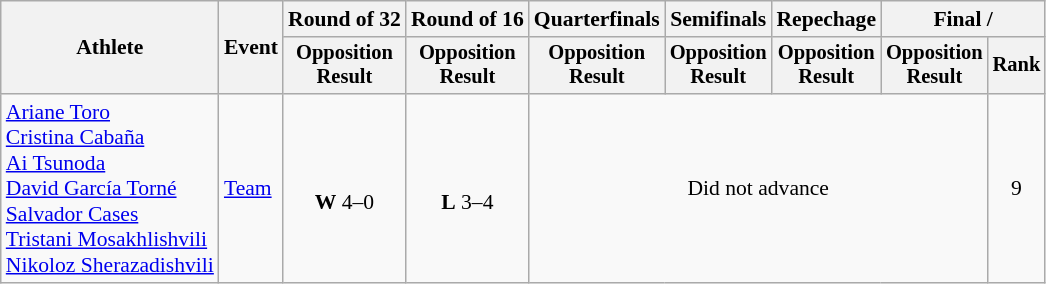<table class="wikitable" style="font-size:90%">
<tr>
<th rowspan="2">Athlete</th>
<th rowspan="2">Event</th>
<th>Round of 32</th>
<th>Round of 16</th>
<th>Quarterfinals</th>
<th>Semifinals</th>
<th>Repechage</th>
<th colspan=2>Final / </th>
</tr>
<tr style="font-size:95%">
<th>Opposition<br>Result</th>
<th>Opposition<br>Result</th>
<th>Opposition<br>Result</th>
<th>Opposition<br>Result</th>
<th>Opposition<br>Result</th>
<th>Opposition<br>Result</th>
<th>Rank</th>
</tr>
<tr align=center>
<td align=left><a href='#'>Ariane Toro</a><br><a href='#'>Cristina Cabaña</a><br><a href='#'>Ai Tsunoda</a><br><a href='#'>David García Torné</a><br><a href='#'>Salvador Cases</a><br><a href='#'>Tristani Mosakhlishvili</a><br><a href='#'>Nikoloz Sherazadishvili</a></td>
<td align=left><a href='#'>Team</a></td>
<td><br><strong>W</strong> 4–0</td>
<td><br><strong>L</strong> 3–4</td>
<td colspan=4>Did not advance</td>
<td>9</td>
</tr>
</table>
